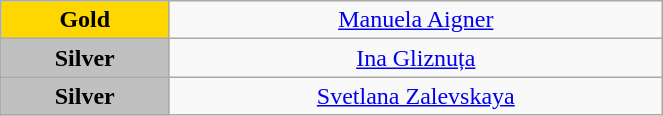<table class="wikitable" style="text-align:center; " width="35%">
<tr>
<td bgcolor="gold"><strong>Gold</strong></td>
<td><a href='#'>Manuela Aigner</a><br>  <small><em></em></small></td>
</tr>
<tr>
<td bgcolor="silver"><strong>Silver</strong></td>
<td><a href='#'>Ina Gliznuța</a><br>  <small><em></em></small></td>
</tr>
<tr>
<td bgcolor="silver"><strong>Silver</strong></td>
<td><a href='#'>Svetlana Zalevskaya</a><br>  <small><em></em></small></td>
</tr>
</table>
